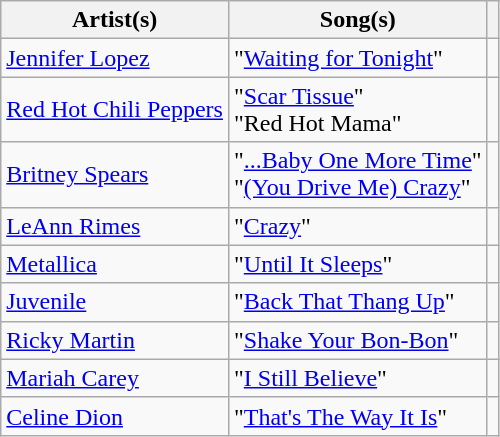<table class="wikitable">
<tr>
<th>Artist(s)</th>
<th>Song(s)</th>
<th></th>
</tr>
<tr>
<td><a href='#'>Jennifer Lopez</a></td>
<td>"<a href='#'>Waiting for Tonight</a>"</td>
<td style="text-align:center;"></td>
</tr>
<tr>
<td><a href='#'>Red Hot Chili Peppers</a></td>
<td>"<a href='#'>Scar Tissue</a>"<br>"Red Hot Mama" </td>
<td style="text-align:center;"></td>
</tr>
<tr>
<td><a href='#'>Britney Spears</a></td>
<td>"<a href='#'>...Baby One More Time</a>"<br>"<a href='#'>(You Drive Me) Crazy</a>"</td>
<td style="text-align:center;"></td>
</tr>
<tr>
<td><a href='#'>LeAnn Rimes</a></td>
<td>"<a href='#'>Crazy</a>"</td>
<td style="text-align:center;"></td>
</tr>
<tr>
<td><a href='#'>Metallica</a></td>
<td>"<a href='#'>Until It Sleeps</a>"</td>
<td style="text-align:center;"></td>
</tr>
<tr>
<td><a href='#'>Juvenile</a></td>
<td>"<a href='#'>Back That Thang Up</a>"</td>
<td style="text-align:center;"></td>
</tr>
<tr>
<td><a href='#'>Ricky Martin</a></td>
<td>"<a href='#'>Shake Your Bon-Bon</a>"</td>
<td style="text-align:center;"></td>
</tr>
<tr>
<td><a href='#'>Mariah Carey</a></td>
<td>"<a href='#'>I Still Believe</a>"</td>
<td style="text-align:center;"></td>
</tr>
<tr>
<td><a href='#'>Celine Dion</a></td>
<td>"<a href='#'>That's The Way It Is</a>"</td>
<td style="text-align:center;"></td>
</tr>
</table>
